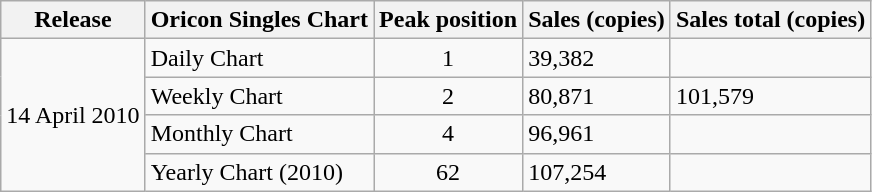<table class="wikitable">
<tr>
<th>Release</th>
<th>Oricon Singles Chart</th>
<th>Peak position</th>
<th>Sales (copies)</th>
<th>Sales total (copies)</th>
</tr>
<tr>
<td rowspan="4">14 April 2010</td>
<td>Daily Chart</td>
<td align="center">1</td>
<td>39,382</td>
<td></td>
</tr>
<tr>
<td>Weekly Chart</td>
<td align="center">2</td>
<td>80,871</td>
<td>101,579</td>
</tr>
<tr>
<td>Monthly Chart</td>
<td align="center">4</td>
<td>96,961</td>
<td></td>
</tr>
<tr>
<td>Yearly Chart (2010)</td>
<td align="center">62</td>
<td>107,254</td>
<td></td>
</tr>
</table>
